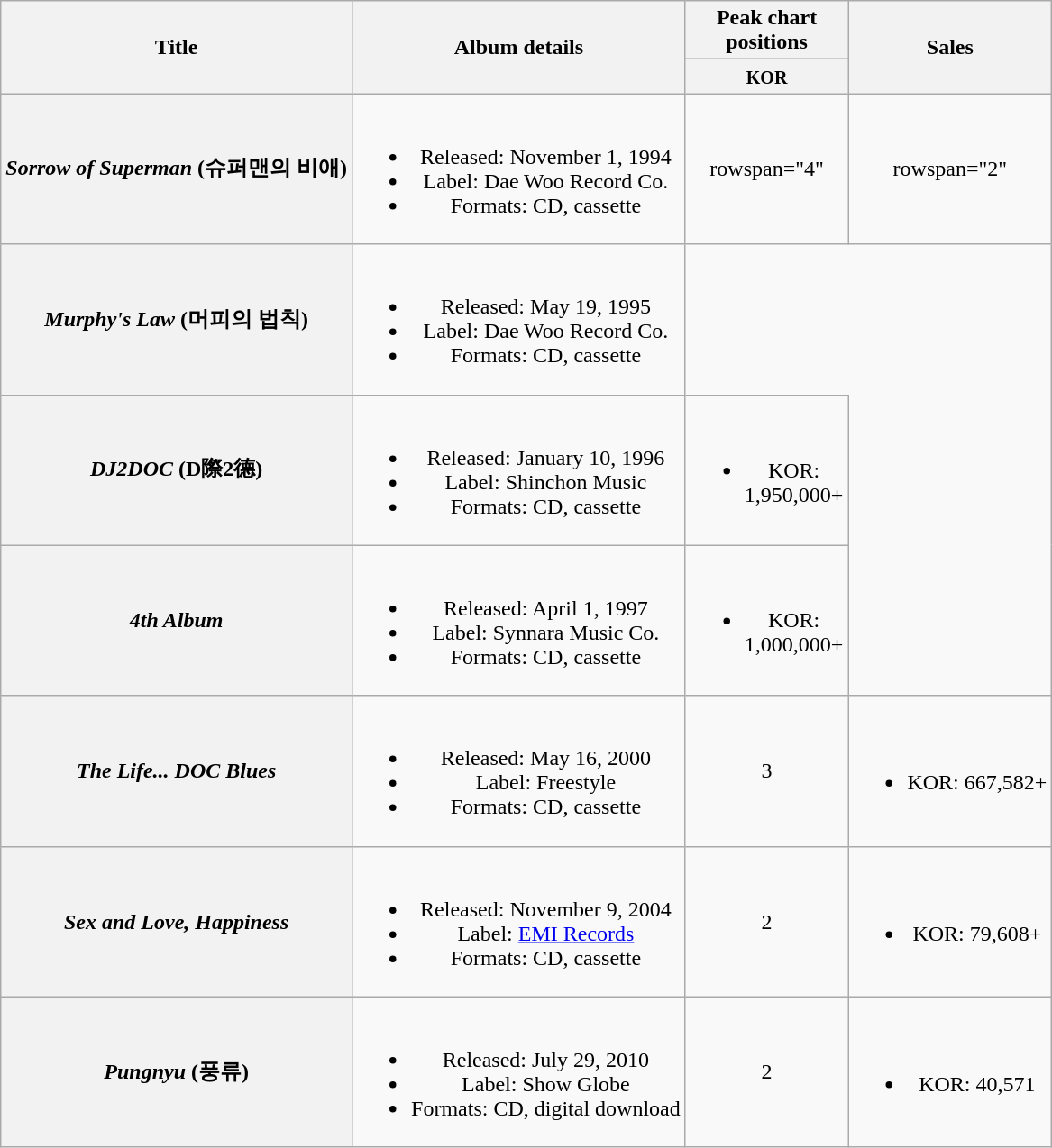<table class="wikitable plainrowheaders" style="text-align:center;">
<tr>
<th scope="col" rowspan="2">Title</th>
<th scope="col" rowspan="2">Album details</th>
<th scope="col" colspan="1" style="width:5em;">Peak chart positions</th>
<th scope="col" rowspan="2">Sales</th>
</tr>
<tr>
<th><small>KOR</small><br></th>
</tr>
<tr>
<th scope="row"><em>Sorrow of Superman</em> (슈퍼맨의 비애)</th>
<td><br><ul><li>Released: November 1, 1994</li><li>Label: Dae Woo Record Co.</li><li>Formats: CD, cassette</li></ul></td>
<td>rowspan="4" </td>
<td>rowspan="2" </td>
</tr>
<tr>
<th scope="row"><em>Murphy's Law</em> (머피의 법칙)</th>
<td><br><ul><li>Released: May 19, 1995</li><li>Label: Dae Woo Record Co.</li><li>Formats: CD, cassette</li></ul></td>
</tr>
<tr>
<th scope="row"><em>DJ2DOC</em> (D際2德)</th>
<td><br><ul><li>Released: January 10, 1996</li><li>Label: Shinchon Music</li><li>Formats: CD, cassette</li></ul></td>
<td><br><ul><li>KOR: 1,950,000+</li></ul></td>
</tr>
<tr>
<th scope="row"><em>4th Album</em></th>
<td><br><ul><li>Released: April 1, 1997</li><li>Label: Synnara Music Co.</li><li>Formats: CD, cassette</li></ul></td>
<td><br><ul><li>KOR: 1,000,000+</li></ul></td>
</tr>
<tr>
<th scope="row"><em>The Life... DOC Blues</em></th>
<td><br><ul><li>Released: May 16, 2000</li><li>Label: Freestyle</li><li>Formats: CD, cassette</li></ul></td>
<td>3</td>
<td><br><ul><li>KOR: 667,582+</li></ul></td>
</tr>
<tr>
<th scope="row"><em>Sex and Love, Happiness</em></th>
<td><br><ul><li>Released: November 9, 2004</li><li>Label: <a href='#'>EMI Records</a></li><li>Formats: CD, cassette</li></ul></td>
<td>2</td>
<td><br><ul><li>KOR: 79,608+</li></ul></td>
</tr>
<tr>
<th scope="row"><em>Pungnyu</em> (풍류)</th>
<td><br><ul><li>Released: July 29, 2010</li><li>Label: Show Globe</li><li>Formats: CD, digital download</li></ul></td>
<td>2</td>
<td><br><ul><li>KOR: 40,571</li></ul></td>
</tr>
</table>
